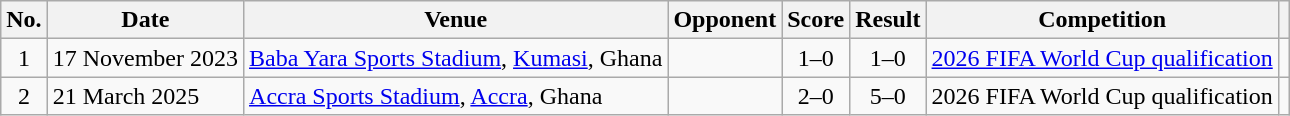<table class="wikitable sortable">
<tr>
<th>No.</th>
<th>Date</th>
<th>Venue</th>
<th>Opponent</th>
<th>Score</th>
<th>Result</th>
<th>Competition</th>
<th></th>
</tr>
<tr>
<td align="center">1</td>
<td>17 November 2023</td>
<td><a href='#'>Baba Yara Sports Stadium</a>, <a href='#'>Kumasi</a>, Ghana</td>
<td></td>
<td align="center">1–0</td>
<td align="center">1–0</td>
<td><a href='#'>2026 FIFA World Cup qualification</a></td>
<td align="center"></td>
</tr>
<tr>
<td align="center">2</td>
<td>21 March 2025</td>
<td><a href='#'>Accra Sports Stadium</a>, <a href='#'>Accra</a>, Ghana</td>
<td></td>
<td align="center">2–0</td>
<td align="center">5–0</td>
<td>2026 FIFA World Cup qualification</td>
<td align="center"></td>
</tr>
</table>
